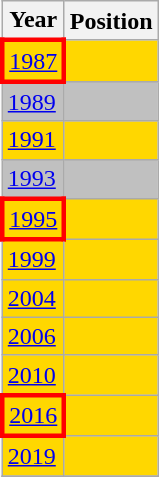<table class="wikitable">
<tr>
<th>Year</th>
<th>Position</th>
</tr>
<tr style="background:gold;">
<td style="border: 3px solid red"> <a href='#'>1987</a></td>
<td colspan = 6></td>
</tr>
<tr style="background:silver;">
<td> <a href='#'>1989</a></td>
<td colspan = 6></td>
</tr>
<tr style="background:gold;">
<td> <a href='#'>1991</a></td>
<td colspan = 6></td>
</tr>
<tr style="background:silver;">
<td> <a href='#'>1993</a></td>
<td colspan = 6></td>
</tr>
<tr style="background:gold">
<td style="border: 3px solid red"> <a href='#'>1995</a></td>
<td colspan = 6></td>
</tr>
<tr style="background:gold">
<td> <a href='#'>1999</a></td>
<td colspan = 6></td>
</tr>
<tr style="background:gold">
<td> <a href='#'>2004</a></td>
<td colspan = 6></td>
</tr>
<tr style="background:gold">
<td> <a href='#'>2006</a></td>
<td colspan = 6></td>
</tr>
<tr style="background:gold">
<td> <a href='#'>2010</a></td>
<td colspan = 6></td>
</tr>
<tr style="background:gold">
<td style="border: 3px solid red"> <a href='#'>2016</a></td>
<td colspan = 6></td>
</tr>
<tr style="background:gold">
<td> <a href='#'>2019</a></td>
<td colspan = 6></td>
</tr>
<tr>
</tr>
</table>
